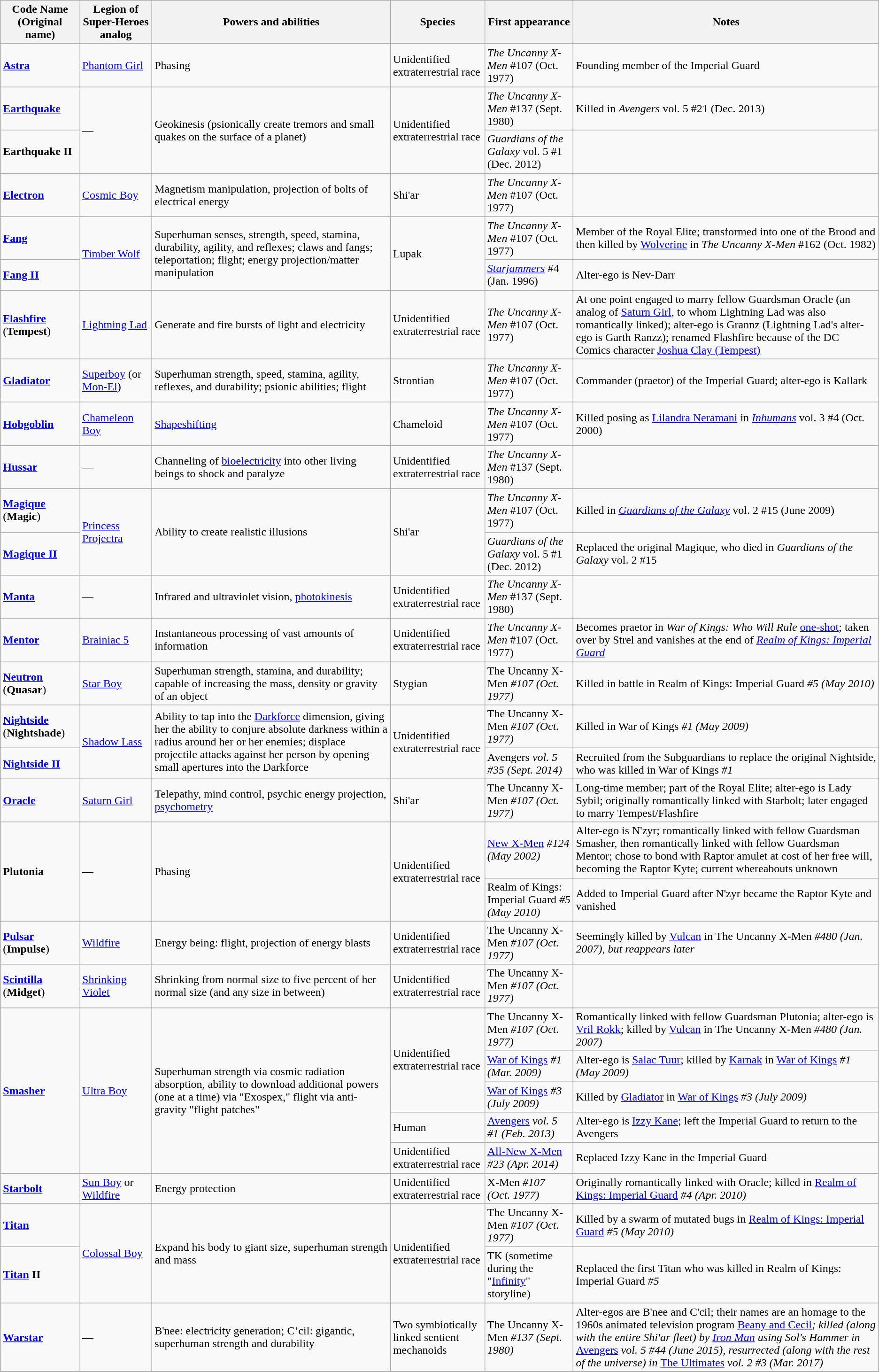<table class="wikitable sortable">
<tr>
<th>Code Name (Original name)</th>
<th>Legion of Super-Heroes analog</th>
<th>Powers and abilities</th>
<th>Species</th>
<th>First appearance</th>
<th>Notes</th>
</tr>
<tr>
<td><strong><a href='#'>Astra</a></strong></td>
<td><a href='#'>Phantom Girl</a></td>
<td>Phasing</td>
<td>Unidentified extraterrestrial race</td>
<td><em>The Uncanny X-Men</em> #107 (Oct. 1977)</td>
<td>Founding member of the Imperial Guard</td>
</tr>
<tr>
<td><strong><a href='#'>Earthquake</a></strong></td>
<td rowspan=2>—</td>
<td rowspan=2>Geokinesis (psionically create tremors and small quakes on the surface of a planet)</td>
<td rowspan=2>Unidentified extraterrestrial race</td>
<td><em>The Uncanny X-Men</em> #137 (Sept. 1980)</td>
<td>Killed in <em>Avengers</em> vol. 5 #21 (Dec. 2013)</td>
</tr>
<tr>
<td><strong>Earthquake II</strong></td>
<td><em>Guardians of the Galaxy</em> vol. 5 #1 (Dec. 2012)</td>
<td></td>
</tr>
<tr>
<td><strong><a href='#'>Electron</a></strong></td>
<td><a href='#'>Cosmic Boy</a></td>
<td>Magnetism manipulation, projection of bolts of electrical energy</td>
<td>Shi'ar</td>
<td><em>The Uncanny X-Men</em> #107 (Oct. 1977)</td>
<td></td>
</tr>
<tr>
<td><strong><a href='#'>Fang</a></strong></td>
<td rowspan=2><a href='#'>Timber Wolf</a></td>
<td rowspan="2">Superhuman senses, strength, speed, stamina, durability, agility, and reflexes; claws and fangs; teleportation; flight; energy projection/matter manipulation</td>
<td rowspan=2>Lupak</td>
<td><em>The Uncanny X-Men</em> #107 (Oct. 1977)</td>
<td>Member of the Royal Elite; transformed into one of the Brood and then killed by <a href='#'>Wolverine</a> in <em>The Uncanny X-Men</em> #162 (Oct. 1982)</td>
</tr>
<tr>
<td><strong><a href='#'>Fang II</a></strong></td>
<td><em><a href='#'>Starjammers</a></em> #4 (Jan. 1996)</td>
<td>Alter-ego is Nev-Darr</td>
</tr>
<tr>
<td><strong><a href='#'>Flashfire</a></strong> (<strong>Tempest</strong>)</td>
<td><a href='#'>Lightning Lad</a></td>
<td>Generate and fire bursts of light and electricity</td>
<td>Unidentified extraterrestrial race</td>
<td><em>The Uncanny X-Men</em> #107 (Oct. 1977)</td>
<td>At one point engaged to marry fellow Guardsman Oracle (an analog of <a href='#'>Saturn Girl</a>, to whom Lightning Lad was also romantically linked); alter-ego is Grannz (Lightning Lad's alter-ego is Garth Ranzz); renamed Flashfire because of the DC Comics character <a href='#'>Joshua Clay (Tempest)</a></td>
</tr>
<tr>
<td><strong><a href='#'>Gladiator</a></strong></td>
<td><a href='#'>Superboy</a> (or <a href='#'>Mon-El</a>)</td>
<td>Superhuman strength, speed, stamina, agility, reflexes, and durability; psionic abilities; flight</td>
<td>Strontian</td>
<td><em>The Uncanny X-Men</em> #107 (Oct. 1977)</td>
<td>Commander (praetor) of the Imperial Guard; alter-ego is Kallark</td>
</tr>
<tr>
<td><strong><a href='#'>Hobgoblin</a></strong></td>
<td><a href='#'>Chameleon Boy</a></td>
<td><a href='#'>Shapeshifting</a></td>
<td>Chameloid</td>
<td><em>The Uncanny X-Men</em> #107 (Oct. 1977)</td>
<td>Killed posing as <a href='#'>Lilandra Neramani</a> in <em><a href='#'>Inhumans</a></em> vol. 3 #4 (Oct. 2000)</td>
</tr>
<tr>
<td><strong><a href='#'>Hussar</a></strong></td>
<td>—</td>
<td>Channeling of <a href='#'>bioelectricity</a> into other living beings to shock and paralyze</td>
<td>Unidentified extraterrestrial race</td>
<td><em>The Uncanny X-Men</em> #137 (Sept. 1980)</td>
<td></td>
</tr>
<tr>
<td><strong><a href='#'>Magique</a></strong> (<strong>Magic</strong>)</td>
<td rowspan=2><a href='#'>Princess Projectra</a></td>
<td rowspan=2>Ability to create realistic illusions</td>
<td rowspan=2>Shi'ar</td>
<td><em>The Uncanny X-Men</em> #107 (Oct. 1977)</td>
<td>Killed in <em><a href='#'>Guardians of the Galaxy</a></em> vol. 2 #15 (June 2009)</td>
</tr>
<tr>
<td><strong><a href='#'>Magique II</a></strong></td>
<td><em>Guardians of the Galaxy</em> vol. 5 #1 (Dec. 2012)</td>
<td>Replaced the original Magique, who died in <em>Guardians of the Galaxy</em> vol. 2 #15</td>
</tr>
<tr>
<td><strong><a href='#'>Manta</a></strong></td>
<td>—</td>
<td>Infrared and ultraviolet vision, <a href='#'>photokinesis</a></td>
<td>Unidentified extraterrestrial race</td>
<td><em>The Uncanny X-Men</em> #137 (Sept. 1980)</td>
<td></td>
</tr>
<tr>
<td><strong><a href='#'>Mentor</a></strong></td>
<td><a href='#'>Brainiac 5</a></td>
<td>Instantaneous processing of vast amounts of information</td>
<td>Unidentified extraterrestrial race</td>
<td><em>The Uncanny X-Men</em> #107 (Oct. 1977)</td>
<td>Becomes praetor in <em>War of Kings: Who Will Rule</em> <a href='#'>one-shot</a>; taken over by Strel and vanishes at the end of <em><a href='#'>Realm of Kings: Imperial Guard</a></td>
</tr>
<tr>
<td><strong><a href='#'>Neutron</a></strong> (<strong>Quasar</strong>)</td>
<td><a href='#'>Star Boy</a></td>
<td>Superhuman strength, stamina, and durability; capable of increasing the mass, density or gravity of an object</td>
<td>Stygian</td>
<td></em>The Uncanny X-Men<em> #107 (Oct. 1977)</td>
<td>Killed in battle in </em>Realm of Kings: Imperial Guard<em> #5 (May 2010)</td>
</tr>
<tr>
<td><strong><a href='#'>Nightside</a></strong> (<strong>Nightshade</strong>)</td>
<td rowspan = 2><a href='#'>Shadow Lass</a></td>
<td rowspan = 2>Ability to tap into the <a href='#'>Darkforce</a> dimension, giving her the ability to conjure absolute darkness within a radius around her or her enemies; displace projectile attacks against her person by opening small apertures into the Darkforce</td>
<td rowspan = 2>Unidentified extraterrestrial race</td>
<td></em>The Uncanny X-Men<em> #107 (Oct. 1977)</td>
<td>Killed in </em>War of Kings<em> #1 (May 2009)</td>
</tr>
<tr>
<td><strong><a href='#'>Nightside II</a></strong></td>
<td></em>Avengers<em> vol. 5 #35 (Sept. 2014)</td>
<td>Recruited from the Subguardians to replace the original Nightside, who was killed in </em>War of Kings<em> #1</td>
</tr>
<tr>
<td><strong><a href='#'>Oracle</a></strong></td>
<td><a href='#'>Saturn Girl</a></td>
<td>Telepathy, mind control, psychic energy projection, <a href='#'>psychometry</a></td>
<td>Shi'ar</td>
<td></em>The Uncanny X-Men<em> #107 (Oct. 1977)</td>
<td>Long-time member; part of the Royal Elite; alter-ego is Lady Sybil; originally romantically linked with Starbolt; later engaged to marry Tempest/Flashfire</td>
</tr>
<tr>
<td rowspan= 2><strong>Plutonia</strong></td>
<td rowspan=2>—</td>
<td rowspan=2>Phasing</td>
<td rowspan=2>Unidentified extraterrestrial race</td>
<td></em><a href='#'>New X-Men</a><em> #124 (May 2002)</td>
<td>Alter-ego is N'zyr; romantically linked with fellow Guardsman Smasher, then romantically linked with fellow Guardsman Mentor; chose to bond with Raptor amulet at cost of her free will, becoming the Raptor Kyte; current whereabouts unknown</td>
</tr>
<tr>
<td></em>Realm of Kings: Imperial Guard<em> #5 (May 2010)</td>
<td>Added to Imperial Guard after N'zyr became the Raptor Kyte and vanished</td>
</tr>
<tr>
<td><strong><a href='#'>Pulsar</a></strong> (<strong>Impulse</strong>)</td>
<td><a href='#'>Wildfire</a></td>
<td>Energy being: flight, projection of energy blasts</td>
<td>Unidentified extraterrestrial race</td>
<td></em>The Uncanny X-Men<em> #107 (Oct. 1977)</td>
<td>Seemingly killed by <a href='#'>Vulcan</a> in </em>The Uncanny X-Men<em> #480 (Jan. 2007), but reappears later</td>
</tr>
<tr>
<td><strong><a href='#'>Scintilla</a></strong> (<strong>Midget</strong>)</td>
<td><a href='#'>Shrinking Violet</a></td>
<td>Shrinking from normal size to five percent of her normal size (and any size in between)</td>
<td>Unidentified extraterrestrial race</td>
<td></em>The Uncanny X-Men<em> #107 (Oct. 1977)</td>
<td></td>
</tr>
<tr>
<td rowspan=5><strong><a href='#'>Smasher</a></strong></td>
<td rowspan=5><a href='#'>Ultra Boy</a></td>
<td rowspan=5>Superhuman strength via cosmic radiation absorption, ability to download additional powers (one at a time) via "Exospex," flight via anti-gravity "flight patches"</td>
<td rowspan=3>Unidentified extraterrestrial race</td>
<td></em>The Uncanny X-Men<em> #107 (Oct. 1977)</td>
<td>Romantically linked with fellow Guardsman Plutonia; alter-ego is <a href='#'>Vril Rokk</a>; killed by <a href='#'>Vulcan</a> in </em>The Uncanny X-Men<em> #480 (Jan. 2007)</td>
</tr>
<tr>
<td></em><a href='#'>War of Kings</a><em> #1 (Mar. 2009)</td>
<td>Alter-ego is <a href='#'>Salac Tuur</a>; killed by <a href='#'>Karnak</a> in </em><a href='#'>War of Kings</a><em> #1 (May 2009)</td>
</tr>
<tr>
<td></em><a href='#'>War of Kings</a><em> #3 (July 2009)</td>
<td>Killed by <a href='#'>Gladiator</a> in </em><a href='#'>War of Kings</a><em> #3 (July 2009)</td>
</tr>
<tr>
<td>Human</td>
<td></em><a href='#'>Avengers</a><em> vol. 5 #1 (Feb. 2013)</td>
<td>Alter-ego is <a href='#'>Izzy Kane</a>; left the Imperial Guard to return to the Avengers</td>
</tr>
<tr>
<td>Unidentified extraterrestrial race</td>
<td></em><a href='#'>All-New X-Men</a><em> #23 (Apr. 2014)</td>
<td>Replaced Izzy Kane in the Imperial Guard</td>
</tr>
<tr>
<td><strong><a href='#'>Starbolt</a></strong></td>
<td><a href='#'>Sun Boy</a> or <a href='#'>Wildfire</a></td>
<td>Energy protection</td>
<td>Unidentified extraterrestrial race</td>
<td></em>X-Men<em> #107 (Oct. 1977)</td>
<td>Originally romantically linked with Oracle; killed in </em><a href='#'>Realm of Kings: Imperial Guard</a><em> #4 (Apr. 2010)</td>
</tr>
<tr>
<td><strong><a href='#'>Titan</a></strong></td>
<td rowspan = 2><a href='#'>Colossal Boy</a></td>
<td rowspan = 2>Expand his body to giant size, superhuman strength and mass</td>
<td rowspan = 2>Unidentified extraterrestrial race</td>
<td></em>The Uncanny X-Men<em> #107 (Oct. 1977)</td>
<td>Killed by a swarm of mutated bugs in </em><a href='#'>Realm of Kings: Imperial Guard</a><em> #5 (May 2010)</td>
</tr>
<tr>
<td><strong><a href='#'>Titan</a> II</strong></td>
<td>TK (sometime during the "<a href='#'>Infinity</a>" storyline)</td>
<td>Replaced the first Titan who was killed in </em>Realm of Kings: Imperial Guard<em> #5</td>
</tr>
<tr>
<td><strong><a href='#'>Warstar</a></strong></td>
<td>—</td>
<td>B'nee: electricity generation; C’cil: gigantic, superhuman strength and durability</td>
<td>Two symbiotically linked sentient mechanoids</td>
<td></em>The Uncanny X-Men<em> #137 (Sept. 1980)</td>
<td>Alter-egos are B'nee and C'cil; their names are an homage to the 1960s animated television program </em><a href='#'>Beany and Cecil</a><em>; killed (along with the entire Shi'ar fleet) by <a href='#'>Iron Man</a> using Sol's Hammer in </em><a href='#'>Avengers</a><em> vol. 5 #44 (June 2015), resurrected (along with the rest of the universe) in </em><a href='#'>The Ultimates</a><em> vol. 2 #3 (Mar. 2017)</td>
</tr>
<tr>
</tr>
</table>
